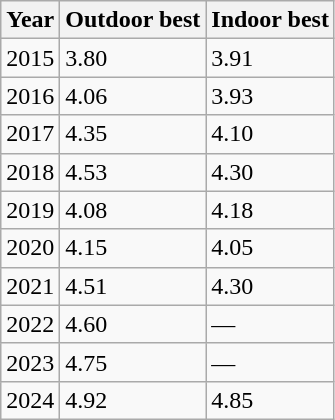<table class=wikitable>
<tr>
<th>Year</th>
<th>Outdoor best</th>
<th>Indoor best</th>
</tr>
<tr>
<td>2015</td>
<td>3.80</td>
<td>3.91</td>
</tr>
<tr>
<td>2016</td>
<td>4.06</td>
<td>3.93</td>
</tr>
<tr>
<td>2017</td>
<td>4.35</td>
<td>4.10</td>
</tr>
<tr>
<td>2018</td>
<td>4.53</td>
<td>4.30</td>
</tr>
<tr>
<td>2019</td>
<td>4.08</td>
<td>4.18</td>
</tr>
<tr>
<td>2020</td>
<td>4.15</td>
<td>4.05</td>
</tr>
<tr>
<td>2021</td>
<td>4.51</td>
<td>4.30</td>
</tr>
<tr>
<td>2022</td>
<td>4.60</td>
<td>—</td>
</tr>
<tr>
<td>2023</td>
<td>4.75</td>
<td>—</td>
</tr>
<tr>
<td>2024</td>
<td>4.92 </td>
<td>4.85</td>
</tr>
</table>
